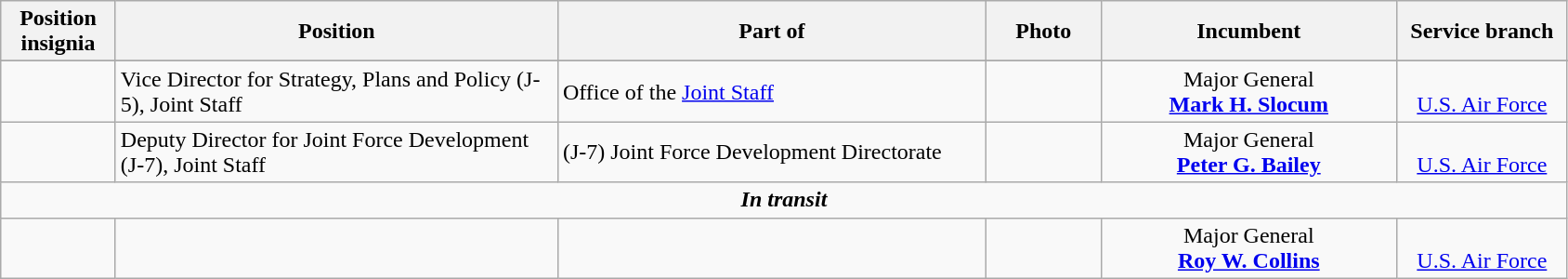<table class="wikitable">
<tr>
<th width="75" style="text-align:center">Position insignia</th>
<th width="310" style="text-align:center">Position</th>
<th width="300" style="text-align:center">Part of</th>
<th width="75" style="text-align:center">Photo</th>
<th width="205" style="text-align:center">Incumbent</th>
<th width="115" style="text-align:center">Service branch</th>
</tr>
<tr>
</tr>
<tr>
<td></td>
<td>Vice Director for Strategy, Plans and Policy (J-5), Joint Staff</td>
<td> Office of the <a href='#'>Joint Staff</a></td>
<td></td>
<td style="text-align:center">Major General<br><strong><a href='#'>Mark H. Slocum</a></strong></td>
<td style="text-align:center"><br><a href='#'>U.S. Air Force</a></td>
</tr>
<tr>
<td></td>
<td>Deputy Director for Joint Force Development (J-7), Joint Staff</td>
<td> (J-7) Joint Force Development Directorate</td>
<td></td>
<td style="text-align:center">Major General<br><strong><a href='#'>Peter G. Bailey</a></strong></td>
<td style="text-align:center"><br><a href='#'>U.S. Air Force</a></td>
</tr>
<tr>
<td colspan="6" style="text-align:center"><strong><em>In transit</em></strong></td>
</tr>
<tr>
<td></td>
<td></td>
<td></td>
<td></td>
<td style="text-align:center">Major General<br><strong><a href='#'>Roy W. Collins</a></strong></td>
<td style="text-align:center"><br><a href='#'>U.S. Air Force</a></td>
</tr>
</table>
